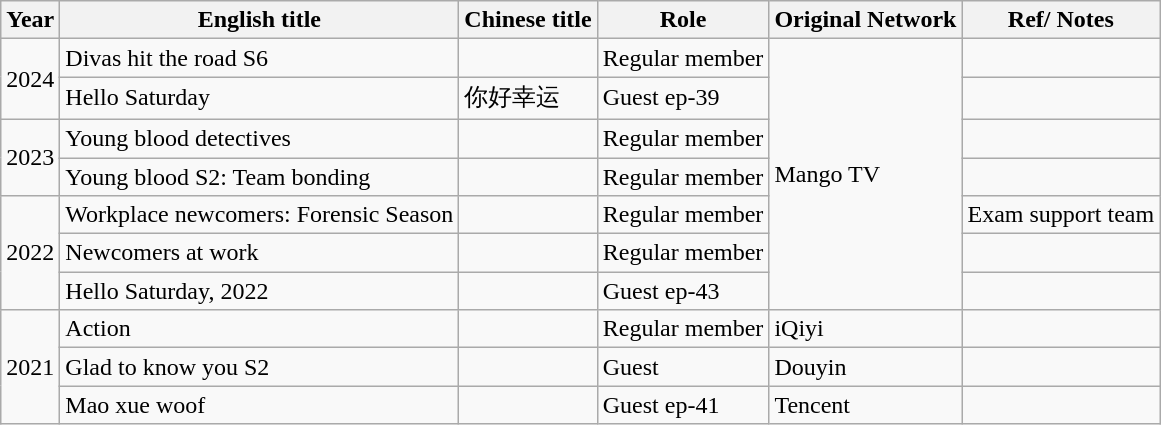<table Class="wikitable">
<tr>
<th>Year</th>
<th>English title</th>
<th>Chinese title</th>
<th>Role</th>
<th>Original Network</th>
<th>Ref/ Notes</th>
</tr>
<tr>
<td rowspan="2">2024</td>
<td>Divas hit the road S6</td>
<td></td>
<td>Regular member</td>
<td rowspan="7">Mango TV</td>
<td></td>
</tr>
<tr>
<td>Hello Saturday</td>
<td>你好幸运</td>
<td>Guest ep-39</td>
<td></td>
</tr>
<tr>
<td rowspan="2">2023</td>
<td>Young blood detectives</td>
<td></td>
<td>Regular member</td>
<td></td>
</tr>
<tr>
<td>Young blood S2: Team bonding</td>
<td></td>
<td>Regular member</td>
<td></td>
</tr>
<tr>
<td rowspan="3">2022</td>
<td>Workplace newcomers: Forensic Season</td>
<td></td>
<td>Regular member</td>
<td>Exam support team</td>
</tr>
<tr>
<td>Newcomers at work</td>
<td></td>
<td>Regular member</td>
<td></td>
</tr>
<tr>
<td>Hello Saturday, 2022</td>
<td></td>
<td>Guest ep-43</td>
<td></td>
</tr>
<tr>
<td rowspan="3">2021</td>
<td>Action</td>
<td></td>
<td>Regular member</td>
<td>iQiyi</td>
<td></td>
</tr>
<tr>
<td>Glad to know you S2</td>
<td></td>
<td>Guest</td>
<td>Douyin</td>
<td></td>
</tr>
<tr>
<td>Mao xue woof</td>
<td></td>
<td>Guest ep-41</td>
<td>Tencent</td>
<td></td>
</tr>
</table>
